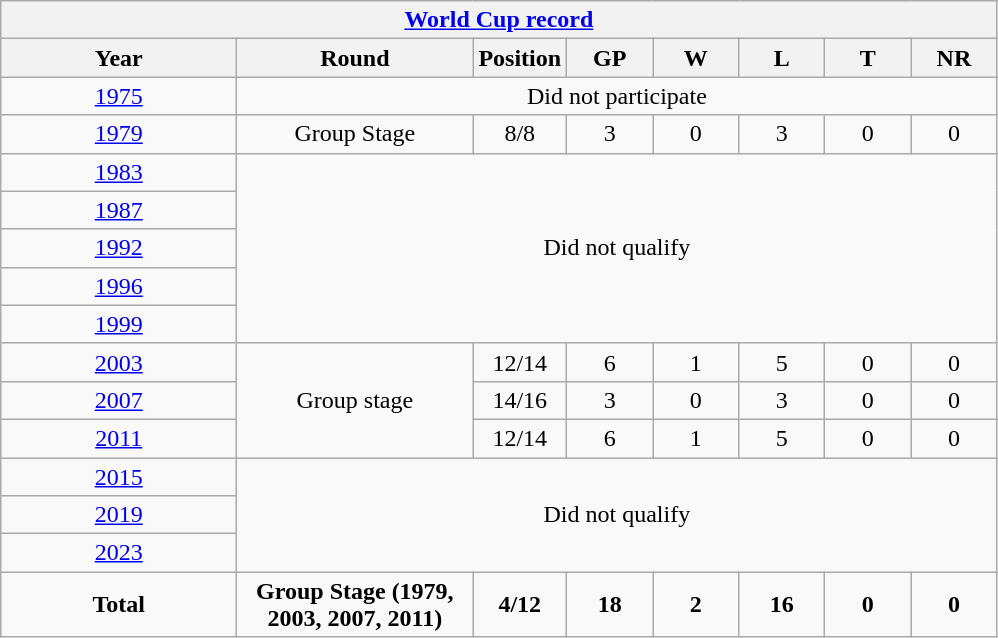<table class="wikitable" style="text-align: center;">
<tr>
<th colspan=8><a href='#'>World Cup record</a></th>
</tr>
<tr>
<th width=150>Year</th>
<th width=150>Round</th>
<th width=50>Position</th>
<th width=50>GP</th>
<th width=50>W</th>
<th width=50>L</th>
<th width=50>T</th>
<th width=50>NR</th>
</tr>
<tr>
<td> <a href='#'>1975</a></td>
<td colspan=7>Did not participate</td>
</tr>
<tr>
<td> <a href='#'>1979</a></td>
<td>Group Stage</td>
<td>8/8</td>
<td>3</td>
<td>0</td>
<td>3</td>
<td>0</td>
<td>0</td>
</tr>
<tr>
<td> <a href='#'>1983</a></td>
<td rowspan=5 colspan=7>Did not qualify</td>
</tr>
<tr>
<td>  <a href='#'>1987</a></td>
</tr>
<tr>
<td>  <a href='#'>1992</a></td>
</tr>
<tr>
<td>  <a href='#'>1996</a></td>
</tr>
<tr>
<td> <a href='#'>1999</a></td>
</tr>
<tr>
<td> <a href='#'>2003</a></td>
<td rowspan=3 colspan=1>Group stage</td>
<td>12/14</td>
<td>6</td>
<td>1</td>
<td>5</td>
<td>0</td>
<td>0</td>
</tr>
<tr>
<td> <a href='#'>2007</a></td>
<td>14/16</td>
<td>3</td>
<td>0</td>
<td>3</td>
<td>0</td>
<td>0</td>
</tr>
<tr>
<td>   <a href='#'>2011</a></td>
<td>12/14</td>
<td>6</td>
<td>1</td>
<td>5</td>
<td>0</td>
<td>0</td>
</tr>
<tr>
<td>  <a href='#'>2015</a></td>
<td rowspan=3 colspan=7>Did not qualify</td>
</tr>
<tr>
<td>  <a href='#'>2019</a></td>
</tr>
<tr>
<td> <a href='#'>2023</a></td>
</tr>
<tr>
<td><strong>Total</strong></td>
<td><strong>Group Stage (1979, 2003, 2007, 2011)</strong></td>
<td><strong>4/12</strong></td>
<td><strong>18</strong></td>
<td><strong>2</strong></td>
<td><strong>16</strong></td>
<td><strong>0</strong></td>
<td><strong>0</strong></td>
</tr>
</table>
